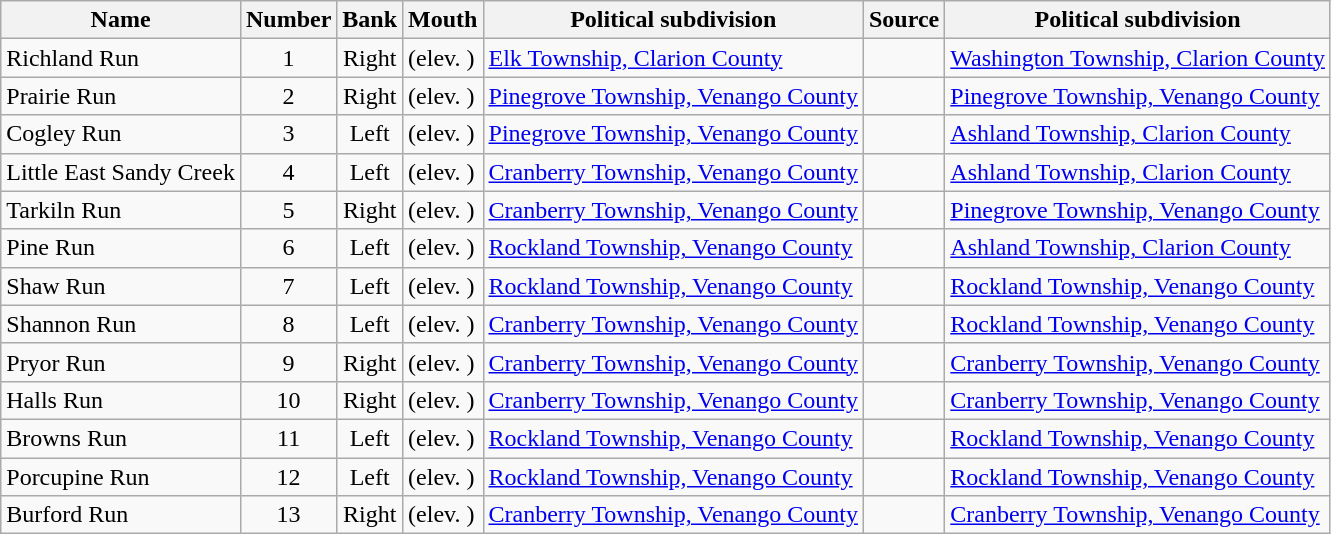<table class="wikitable sortable">
<tr>
<th>Name</th>
<th>Number</th>
<th>Bank</th>
<th>Mouth</th>
<th>Political subdivision</th>
<th>Source</th>
<th>Political subdivision</th>
</tr>
<tr>
<td>Richland Run</td>
<td style="text-align: center;">1</td>
<td style="text-align: center;">Right</td>
<td> (elev. )</td>
<td><a href='#'>Elk Township, Clarion County</a></td>
<td></td>
<td><a href='#'>Washington Township, Clarion County</a></td>
</tr>
<tr>
<td>Prairie Run</td>
<td style="text-align: center;">2</td>
<td style="text-align: center;">Right</td>
<td> (elev. )</td>
<td><a href='#'>Pinegrove Township, Venango County</a></td>
<td></td>
<td><a href='#'>Pinegrove Township, Venango County</a></td>
</tr>
<tr>
<td>Cogley Run</td>
<td style="text-align: center;">3</td>
<td style="text-align: center;">Left</td>
<td> (elev. )</td>
<td><a href='#'>Pinegrove Township, Venango County</a></td>
<td></td>
<td><a href='#'>Ashland Township, Clarion County</a></td>
</tr>
<tr>
<td>Little East Sandy Creek</td>
<td style="text-align: center;">4</td>
<td style="text-align: center;">Left</td>
<td> (elev. )</td>
<td><a href='#'>Cranberry Township, Venango County</a></td>
<td></td>
<td><a href='#'>Ashland Township, Clarion County</a></td>
</tr>
<tr>
<td>Tarkiln Run</td>
<td style="text-align: center;">5</td>
<td style="text-align: center;">Right</td>
<td> (elev. )</td>
<td><a href='#'>Cranberry Township, Venango County</a></td>
<td></td>
<td><a href='#'>Pinegrove Township, Venango County</a></td>
</tr>
<tr>
<td>Pine Run</td>
<td style="text-align: center;">6</td>
<td style="text-align: center;">Left</td>
<td> (elev. )</td>
<td><a href='#'>Rockland Township, Venango County</a></td>
<td></td>
<td><a href='#'>Ashland Township, Clarion County</a></td>
</tr>
<tr>
<td>Shaw Run</td>
<td style="text-align: center;">7</td>
<td style="text-align: center;">Left</td>
<td> (elev. )</td>
<td><a href='#'>Rockland Township, Venango County</a></td>
<td></td>
<td><a href='#'>Rockland Township, Venango County</a></td>
</tr>
<tr>
<td>Shannon Run</td>
<td style="text-align: center;">8</td>
<td style="text-align: center;">Left</td>
<td> (elev. )</td>
<td><a href='#'>Cranberry Township, Venango County</a></td>
<td></td>
<td><a href='#'>Rockland Township, Venango County</a></td>
</tr>
<tr>
<td>Pryor Run</td>
<td style="text-align: center;">9</td>
<td style="text-align: center;">Right</td>
<td> (elev. )</td>
<td><a href='#'>Cranberry Township, Venango County</a></td>
<td></td>
<td><a href='#'>Cranberry Township, Venango County</a></td>
</tr>
<tr>
<td>Halls Run</td>
<td style="text-align: center;">10</td>
<td style="text-align: center;">Right</td>
<td> (elev. )</td>
<td><a href='#'>Cranberry Township, Venango County</a></td>
<td></td>
<td><a href='#'>Cranberry Township, Venango County</a></td>
</tr>
<tr>
<td>Browns Run</td>
<td style="text-align: center;">11</td>
<td style="text-align: center;">Left</td>
<td> (elev. )</td>
<td><a href='#'>Rockland Township, Venango County</a></td>
<td></td>
<td><a href='#'>Rockland Township, Venango County</a></td>
</tr>
<tr>
<td>Porcupine Run</td>
<td style="text-align: center;">12</td>
<td style="text-align: center;">Left</td>
<td> (elev. )</td>
<td><a href='#'>Rockland Township, Venango County</a></td>
<td></td>
<td><a href='#'>Rockland Township, Venango County</a></td>
</tr>
<tr>
<td>Burford Run</td>
<td style="text-align: center;">13</td>
<td style="text-align: center;">Right</td>
<td> (elev. )</td>
<td><a href='#'>Cranberry Township, Venango County</a></td>
<td></td>
<td><a href='#'>Cranberry Township, Venango County</a></td>
</tr>
</table>
